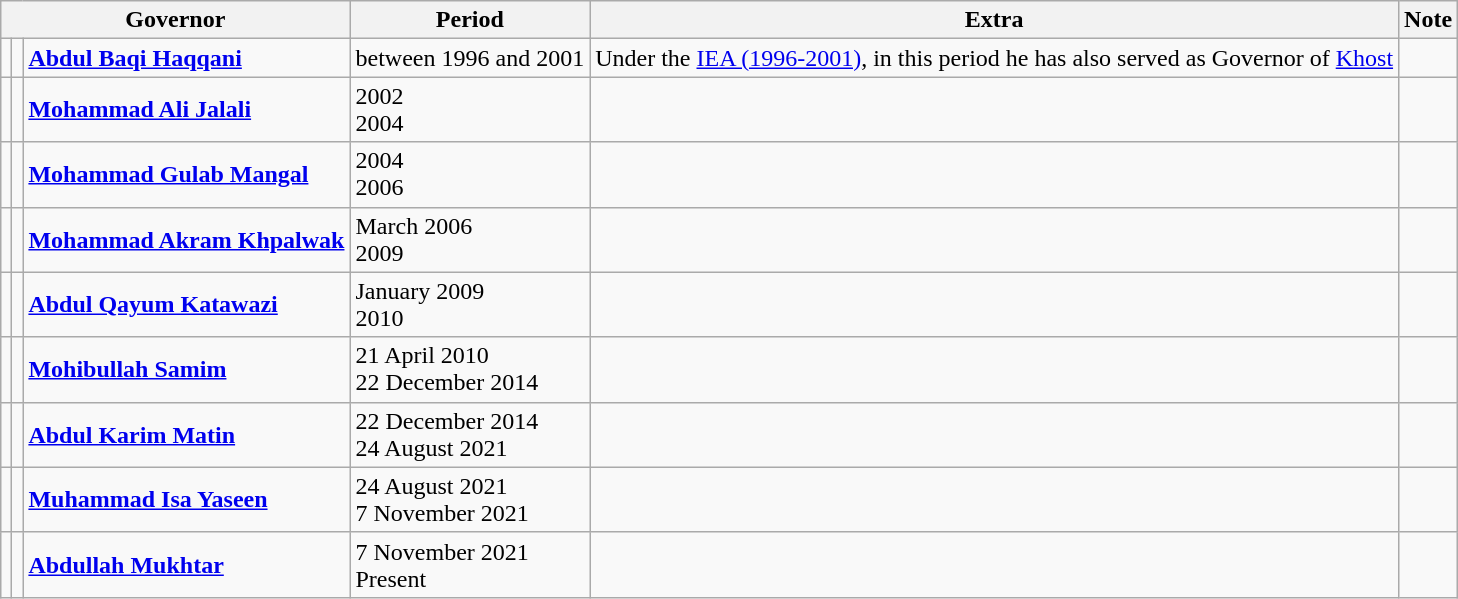<table class="wikitable">
<tr>
<th colspan="3">Governor</th>
<th>Period</th>
<th>Extra</th>
<th>Note</th>
</tr>
<tr>
<td></td>
<td></td>
<td><strong><a href='#'>Abdul Baqi Haqqani</a></strong></td>
<td>between 1996 and 2001</td>
<td>Under the <a href='#'>IEA (1996-2001)</a>, in this period he has also served as Governor of <a href='#'>Khost</a></td>
<td></td>
</tr>
<tr>
<td></td>
<td></td>
<td><strong><a href='#'>Mohammad Ali Jalali</a></strong></td>
<td>2002 <br> 2004</td>
<td></td>
<td></td>
</tr>
<tr>
<td></td>
<td></td>
<td><strong><a href='#'>Mohammad Gulab Mangal</a> </strong></td>
<td>2004 <br> 2006</td>
<td></td>
<td></td>
</tr>
<tr>
<td></td>
<td></td>
<td><strong><a href='#'>Mohammad Akram Khpalwak</a> </strong></td>
<td>March 2006 <br> 2009</td>
<td></td>
<td></td>
</tr>
<tr>
<td></td>
<td></td>
<td><strong><a href='#'>Abdul Qayum Katawazi</a> </strong></td>
<td>January 2009 <br> 2010</td>
<td></td>
<td></td>
</tr>
<tr>
<td></td>
<td></td>
<td><strong><a href='#'>Mohibullah Samim</a> </strong></td>
<td>21 April 2010 <br> 22 December 2014</td>
<td></td>
<td></td>
</tr>
<tr>
<td></td>
<td></td>
<td><strong><a href='#'>Abdul Karim Matin</a> </strong></td>
<td>22 December 2014<br>24 August 2021</td>
<td></td>
<td></td>
</tr>
<tr>
<td></td>
<td></td>
<td><strong><a href='#'>Muhammad Isa Yaseen</a></strong></td>
<td>24 August 2021<br>7 November 2021</td>
<td></td>
<td></td>
</tr>
<tr>
<td></td>
<td></td>
<td><strong><a href='#'>Abdullah Mukhtar</a></strong></td>
<td>7 November 2021<br>Present</td>
<td></td>
<td></td>
</tr>
</table>
